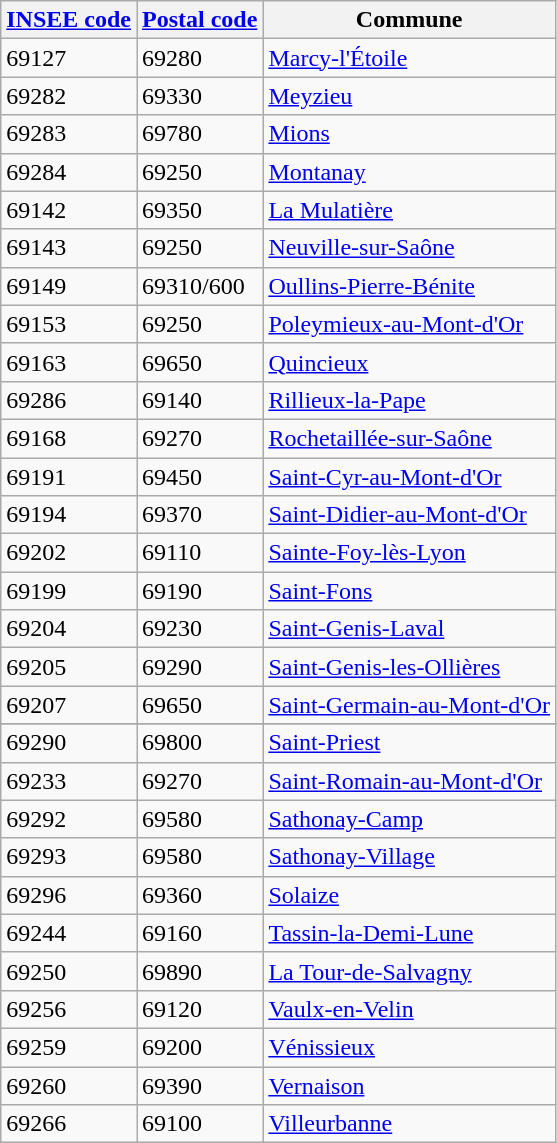<table class="wikitable sortable">
<tr>
<th><a href='#'>INSEE code</a></th>
<th><a href='#'>Postal code</a></th>
<th>Commune</th>
</tr>
<tr>
<td>69127</td>
<td>69280</td>
<td><a href='#'>Marcy-l'Étoile</a></td>
</tr>
<tr>
<td>69282</td>
<td>69330</td>
<td><a href='#'>Meyzieu</a></td>
</tr>
<tr>
<td>69283</td>
<td>69780</td>
<td><a href='#'>Mions</a></td>
</tr>
<tr>
<td>69284</td>
<td>69250</td>
<td><a href='#'>Montanay</a></td>
</tr>
<tr>
<td>69142</td>
<td>69350</td>
<td><a href='#'>La Mulatière</a></td>
</tr>
<tr>
<td>69143</td>
<td>69250</td>
<td><a href='#'>Neuville-sur-Saône</a></td>
</tr>
<tr>
<td>69149</td>
<td>69310/600</td>
<td><a href='#'>Oullins-Pierre-Bénite</a></td>
</tr>
<tr>
<td>69153</td>
<td>69250</td>
<td><a href='#'>Poleymieux-au-Mont-d'Or</a></td>
</tr>
<tr>
<td>69163</td>
<td>69650</td>
<td><a href='#'>Quincieux</a></td>
</tr>
<tr>
<td>69286</td>
<td>69140</td>
<td><a href='#'>Rillieux-la-Pape</a></td>
</tr>
<tr>
<td>69168</td>
<td>69270</td>
<td><a href='#'>Rochetaillée-sur-Saône</a></td>
</tr>
<tr>
<td>69191</td>
<td>69450</td>
<td><a href='#'>Saint-Cyr-au-Mont-d'Or</a></td>
</tr>
<tr>
<td>69194</td>
<td>69370</td>
<td><a href='#'>Saint-Didier-au-Mont-d'Or</a></td>
</tr>
<tr>
<td>69202</td>
<td>69110</td>
<td><a href='#'>Sainte-Foy-lès-Lyon</a></td>
</tr>
<tr>
<td>69199</td>
<td>69190</td>
<td><a href='#'>Saint-Fons</a></td>
</tr>
<tr>
<td>69204</td>
<td>69230</td>
<td><a href='#'>Saint-Genis-Laval</a></td>
</tr>
<tr>
<td>69205</td>
<td>69290</td>
<td><a href='#'>Saint-Genis-les-Ollières</a></td>
</tr>
<tr>
<td>69207</td>
<td>69650</td>
<td><a href='#'>Saint-Germain-au-Mont-d'Or</a></td>
</tr>
<tr>
</tr>
<tr>
<td>69290</td>
<td>69800</td>
<td><a href='#'>Saint-Priest</a></td>
</tr>
<tr>
<td>69233</td>
<td>69270</td>
<td><a href='#'>Saint-Romain-au-Mont-d'Or</a></td>
</tr>
<tr>
<td>69292</td>
<td>69580</td>
<td><a href='#'>Sathonay-Camp</a></td>
</tr>
<tr>
<td>69293</td>
<td>69580</td>
<td><a href='#'>Sathonay-Village</a></td>
</tr>
<tr>
<td>69296</td>
<td>69360</td>
<td><a href='#'>Solaize</a></td>
</tr>
<tr>
<td>69244</td>
<td>69160</td>
<td><a href='#'>Tassin-la-Demi-Lune</a></td>
</tr>
<tr>
<td>69250</td>
<td>69890</td>
<td><a href='#'>La Tour-de-Salvagny</a></td>
</tr>
<tr>
<td>69256</td>
<td>69120</td>
<td><a href='#'>Vaulx-en-Velin</a></td>
</tr>
<tr>
<td>69259</td>
<td>69200</td>
<td><a href='#'>Vénissieux</a></td>
</tr>
<tr>
<td>69260</td>
<td>69390</td>
<td><a href='#'>Vernaison</a></td>
</tr>
<tr>
<td>69266</td>
<td>69100</td>
<td><a href='#'>Villeurbanne</a></td>
</tr>
</table>
